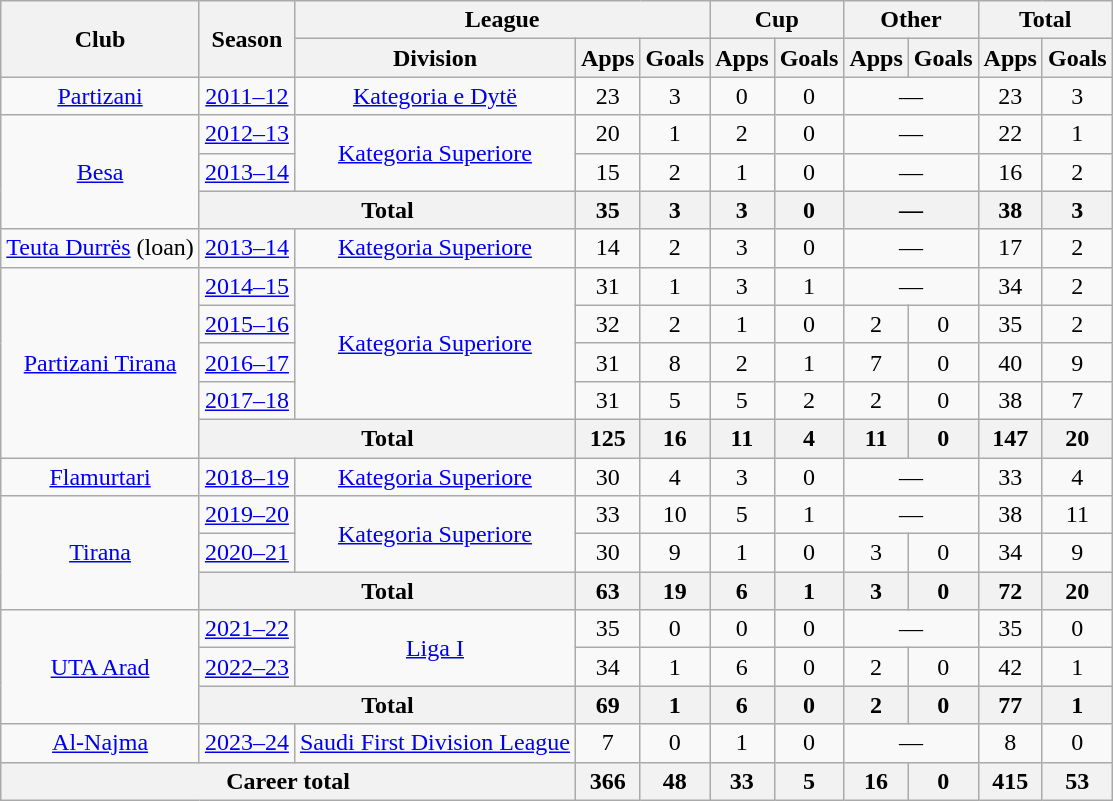<table class="wikitable" style="text-align: center;">
<tr>
<th rowspan="2">Club</th>
<th rowspan="2">Season</th>
<th colspan="3">League</th>
<th colspan="2">Cup</th>
<th colspan="2">Other</th>
<th colspan="2">Total</th>
</tr>
<tr>
<th>Division</th>
<th>Apps</th>
<th>Goals</th>
<th>Apps</th>
<th>Goals</th>
<th>Apps</th>
<th>Goals</th>
<th>Apps</th>
<th>Goals</th>
</tr>
<tr>
<td><a href='#'>Partizani</a></td>
<td><a href='#'>2011–12</a></td>
<td><a href='#'>Kategoria e Dytë</a></td>
<td>23</td>
<td>3</td>
<td>0</td>
<td>0</td>
<td colspan="2">—</td>
<td>23</td>
<td>3</td>
</tr>
<tr>
<td rowspan="3" valign="center"><a href='#'>Besa</a></td>
<td><a href='#'>2012–13</a></td>
<td rowspan="2" valign="center"><a href='#'>Kategoria Superiore</a></td>
<td>20</td>
<td>1</td>
<td>2</td>
<td>0</td>
<td colspan="2">—</td>
<td>22</td>
<td>1</td>
</tr>
<tr>
<td><a href='#'>2013–14</a></td>
<td>15</td>
<td>2</td>
<td>1</td>
<td>0</td>
<td colspan="2">—</td>
<td>16</td>
<td>2</td>
</tr>
<tr>
<th colspan="2">Total</th>
<th>35</th>
<th>3</th>
<th>3</th>
<th>0</th>
<th colspan="2">—</th>
<th>38</th>
<th>3</th>
</tr>
<tr>
<td><a href='#'>Teuta Durrës</a> (loan)</td>
<td><a href='#'>2013–14</a></td>
<td><a href='#'>Kategoria Superiore</a></td>
<td>14</td>
<td>2</td>
<td>3</td>
<td>0</td>
<td colspan="2">—</td>
<td>17</td>
<td>2</td>
</tr>
<tr>
<td rowspan="5" valign="center"><a href='#'>Partizani Tirana</a></td>
<td><a href='#'>2014–15</a></td>
<td rowspan="4" valign="center"><a href='#'>Kategoria Superiore</a></td>
<td>31</td>
<td>1</td>
<td>3</td>
<td>1</td>
<td colspan="2">—</td>
<td>34</td>
<td>2</td>
</tr>
<tr>
<td><a href='#'>2015–16</a></td>
<td>32</td>
<td>2</td>
<td>1</td>
<td>0</td>
<td>2</td>
<td>0</td>
<td>35</td>
<td>2</td>
</tr>
<tr>
<td><a href='#'>2016–17</a></td>
<td>31</td>
<td>8</td>
<td>2</td>
<td>1</td>
<td>7</td>
<td>0</td>
<td>40</td>
<td>9</td>
</tr>
<tr>
<td><a href='#'>2017–18</a></td>
<td>31</td>
<td>5</td>
<td>5</td>
<td>2</td>
<td>2</td>
<td>0</td>
<td>38</td>
<td>7</td>
</tr>
<tr>
<th colspan="2">Total</th>
<th>125</th>
<th>16</th>
<th>11</th>
<th>4</th>
<th>11</th>
<th>0</th>
<th>147</th>
<th>20</th>
</tr>
<tr>
<td><a href='#'>Flamurtari</a></td>
<td><a href='#'>2018–19</a></td>
<td><a href='#'>Kategoria Superiore</a></td>
<td>30</td>
<td>4</td>
<td>3</td>
<td>0</td>
<td colspan="2">—</td>
<td>33</td>
<td>4</td>
</tr>
<tr>
<td rowspan="3" valign="center"><a href='#'>Tirana</a></td>
<td><a href='#'>2019–20</a></td>
<td rowspan="2" valign="center"><a href='#'>Kategoria Superiore</a></td>
<td>33</td>
<td>10</td>
<td>5</td>
<td>1</td>
<td colspan="2">—</td>
<td>38</td>
<td>11</td>
</tr>
<tr>
<td><a href='#'>2020–21</a></td>
<td>30</td>
<td>9</td>
<td>1</td>
<td>0</td>
<td>3</td>
<td>0</td>
<td>34</td>
<td>9</td>
</tr>
<tr>
<th colspan="2">Total</th>
<th>63</th>
<th>19</th>
<th>6</th>
<th>1</th>
<th>3</th>
<th>0</th>
<th>72</th>
<th>20</th>
</tr>
<tr>
<td rowspan="3" valign="center"><a href='#'>UTA Arad</a></td>
<td><a href='#'>2021–22</a></td>
<td rowspan="2" valign="center"><a href='#'>Liga I</a></td>
<td>35</td>
<td>0</td>
<td>0</td>
<td>0</td>
<td colspan="2">—</td>
<td>35</td>
<td>0</td>
</tr>
<tr>
<td><a href='#'>2022–23</a></td>
<td>34</td>
<td>1</td>
<td>6</td>
<td>0</td>
<td>2</td>
<td>0</td>
<td>42</td>
<td>1</td>
</tr>
<tr>
<th colspan="2">Total</th>
<th>69</th>
<th>1</th>
<th>6</th>
<th>0</th>
<th>2</th>
<th>0</th>
<th>77</th>
<th>1</th>
</tr>
<tr>
<td><a href='#'>Al-Najma</a></td>
<td><a href='#'>2023–24</a></td>
<td><a href='#'>Saudi First Division League</a></td>
<td>7</td>
<td>0</td>
<td>1</td>
<td>0</td>
<td colspan="2">—</td>
<td>8</td>
<td>0</td>
</tr>
<tr>
<th colspan="3">Career total</th>
<th>366</th>
<th>48</th>
<th>33</th>
<th>5</th>
<th>16</th>
<th>0</th>
<th>415</th>
<th>53</th>
</tr>
</table>
